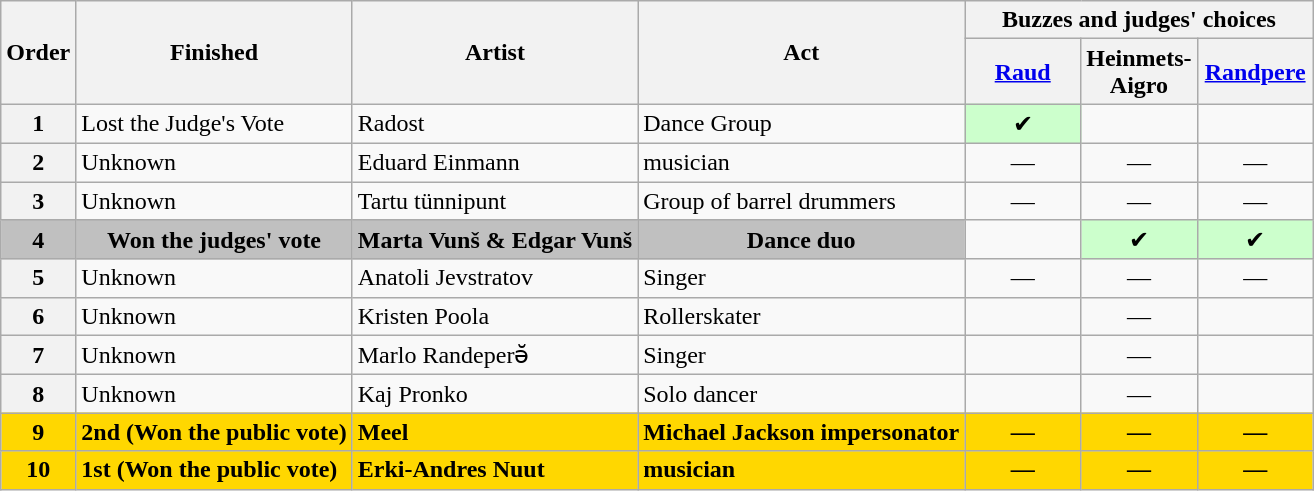<table class="wikitable">
<tr>
<th rowspan=2>Order</th>
<th rowspan=2>Finished</th>
<th rowspan=2>Artist</th>
<th rowspan=2>Act</th>
<th colspan=3>Buzzes and judges' choices</th>
</tr>
<tr>
<th width="70"><a href='#'>Raud</a></th>
<th width="70">Heinmets-Aigro</th>
<th width="70"><a href='#'>Randpere</a></th>
</tr>
<tr>
<th>1</th>
<td>Lost the Judge's Vote</td>
<td>Radost</td>
<td>Dance Group</td>
<td style="background-color:#CFC;text-align:center">✔</td>
<td></td>
<td></td>
</tr>
<tr>
<th>2</th>
<td>Unknown</td>
<td>Eduard Einmann</td>
<td>musician</td>
<td align="center">—</td>
<td align="center">—</td>
<td align="center">—</td>
</tr>
<tr>
<th>3</th>
<td>Unknown</td>
<td>Tartu tünnipunt</td>
<td>Group of barrel drummers</td>
<td align="center">—</td>
<td align="center">—</td>
<td align="center">—</td>
</tr>
<tr>
<th style="background-color:silver">4</th>
<th style="background-color:silver">Won the judges' vote</th>
<th style="background-color:silver">Marta Vunš & Edgar Vunš</th>
<th style="background-color:silver">Dance duo</th>
<td style="text-align:center;"></td>
<td style="background-color:#CFC;text-align:center">✔</td>
<td style="background-color:#CFC;text-align:center">✔</td>
</tr>
<tr>
<th>5</th>
<td>Unknown</td>
<td>Anatoli Jevstratov</td>
<td>Singer</td>
<td align="center">—</td>
<td align="center">—</td>
<td align="center">—</td>
</tr>
<tr>
<th>6</th>
<td>Unknown</td>
<td>Kristen Poola</td>
<td>Rollerskater</td>
<td style="text-align:center;"></td>
<td align="center">—</td>
</tr>
<tr>
<th>7</th>
<td>Unknown</td>
<td>Marlo Randeperə̆</td>
<td>Singer</td>
<td style="text-align:center;"></td>
<td align="center">—</td>
<td style="text-align:center;"></td>
</tr>
<tr>
<th>8</th>
<td>Unknown</td>
<td>Kaj Pronko</td>
<td>Solo dancer</td>
<td style="text-align:center;"></td>
<td align="center">—</td>
<td style="text-align:center;"></td>
</tr>
<tr>
<th style="background-color:gold">9</th>
<td style="background-color:gold"><strong>2nd (Won the public vote)</strong></td>
<td style="background-color:gold"><strong>Meel</strong></td>
<td style="background-color:gold"><strong>Michael Jackson impersonator</strong></td>
<td style="background-color:gold; text-align:center"><strong>—</strong></td>
<td style="background-color:gold; text-align:center"><strong>—</strong></td>
<td style="background-color:gold; text-align:center"><strong>—</strong></td>
</tr>
<tr>
<th style="background-color:gold">10</th>
<td style="background-color:gold"><strong>1st (Won the public vote)</strong></td>
<td style="background-color:gold"><strong>Erki-Andres Nuut</strong></td>
<td style="background-color:gold"><strong>musician</strong></td>
<td style="background-color:gold; text-align:center"><strong>—</strong></td>
<td style="background-color:gold; text-align:center"><strong>—</strong></td>
<td style="background-color:gold; text-align:center"><strong>—</strong></td>
</tr>
</table>
